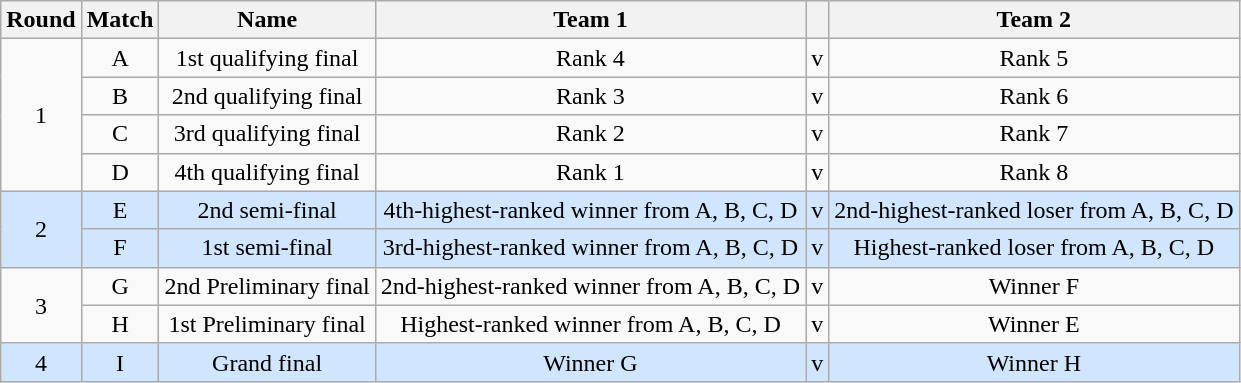<table class=wikitable style="text-align:center">
<tr>
<th>Round</th>
<th>Match</th>
<th>Name</th>
<th>Team 1</th>
<th></th>
<th>Team 2</th>
</tr>
<tr align=center>
<td rowspan="4">1</td>
<td>A</td>
<td>1st qualifying final</td>
<td>Rank 4</td>
<td>v</td>
<td>Rank 5</td>
</tr>
<tr>
<td>B</td>
<td>2nd qualifying final</td>
<td>Rank 3</td>
<td>v</td>
<td>Rank 6</td>
</tr>
<tr>
<td>C</td>
<td>3rd qualifying final</td>
<td>Rank 2</td>
<td>v</td>
<td>Rank 7</td>
</tr>
<tr>
<td>D</td>
<td>4th qualifying final</td>
<td>Rank 1</td>
<td>v</td>
<td>Rank 8</td>
</tr>
<tr bgcolor=#d0e6ff>
<td rowspan="2">2</td>
<td>E</td>
<td>2nd semi-final</td>
<td>4th-highest-ranked winner from A, B, C, D</td>
<td>v</td>
<td>2nd-highest-ranked loser from A, B, C, D</td>
</tr>
<tr bgcolor=#d0e6ff>
<td>F</td>
<td>1st semi-final</td>
<td>3rd-highest-ranked winner from A, B, C, D</td>
<td>v</td>
<td>Highest-ranked loser from A, B, C, D</td>
</tr>
<tr>
<td rowspan="2">3</td>
<td>G</td>
<td>2nd Preliminary final</td>
<td>2nd-highest-ranked winner from A, B, C, D</td>
<td>v</td>
<td>Winner F</td>
</tr>
<tr>
<td>H</td>
<td>1st Preliminary final</td>
<td>Highest-ranked winner from A, B, C, D</td>
<td>v</td>
<td>Winner E</td>
</tr>
<tr bgcolor=#d0e6ff>
<td>4</td>
<td>I</td>
<td>Grand final</td>
<td>Winner G</td>
<td>v</td>
<td>Winner H</td>
</tr>
</table>
